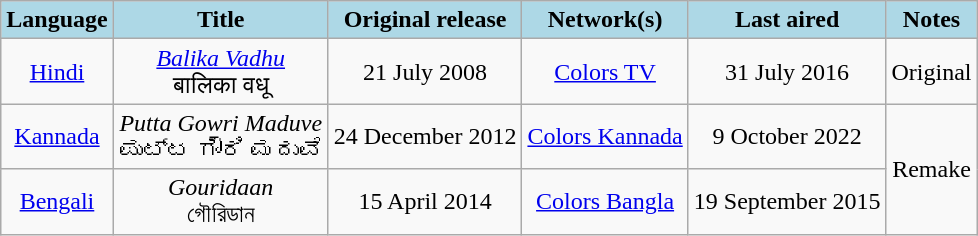<table class="wikitable" style="text-align:center;">
<tr>
<th style="background:LightBlue;">Language</th>
<th style="background:LightBlue;">Title</th>
<th style="background:LightBlue;">Original release</th>
<th style="background:LightBlue;">Network(s)</th>
<th style="background:LightBlue;">Last aired</th>
<th style="background:LightBlue;">Notes</th>
</tr>
<tr>
<td><a href='#'>Hindi</a></td>
<td><em><a href='#'>Balika Vadhu</a></em> <br> बालिका वधू</td>
<td>21 July 2008</td>
<td><a href='#'>Colors TV</a></td>
<td>31 July 2016</td>
<td>Original</td>
</tr>
<tr>
<td><a href='#'>Kannada</a></td>
<td><em>Putta Gowri Maduve</em> <br> ಪುಟ್ಟ ಗೌರಿ ಮದುವೆ</td>
<td>24 December 2012</td>
<td><a href='#'>Colors Kannada</a></td>
<td>9 October 2022</td>
<td rowspan="2">Remake</td>
</tr>
<tr>
<td><a href='#'>Bengali</a></td>
<td><em>Gouridaan</em> <br> গৌরিডান</td>
<td>15 April 2014</td>
<td><a href='#'>Colors Bangla</a></td>
<td>19 September 2015</td>
</tr>
</table>
